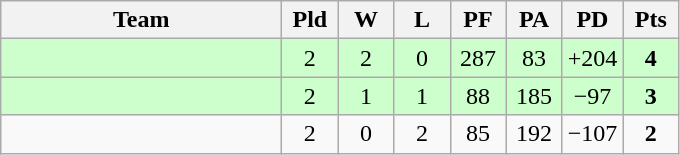<table class=wikitable style="text-align:center">
<tr>
<th width=180>Team</th>
<th width=30>Pld</th>
<th width=30>W</th>
<th width=30>L</th>
<th width=30>PF</th>
<th width=30>PA</th>
<th width=30>PD</th>
<th width=30>Pts</th>
</tr>
<tr bgcolor="#ccffcc">
<td align="left"></td>
<td>2</td>
<td>2</td>
<td>0</td>
<td>287</td>
<td>83</td>
<td>+204</td>
<td><strong>4</strong></td>
</tr>
<tr bgcolor="#ccffcc">
<td align="left"></td>
<td>2</td>
<td>1</td>
<td>1</td>
<td>88</td>
<td>185</td>
<td>−97</td>
<td><strong>3</strong></td>
</tr>
<tr>
<td align="left"></td>
<td>2</td>
<td>0</td>
<td>2</td>
<td>85</td>
<td>192</td>
<td>−107</td>
<td><strong>2</strong></td>
</tr>
</table>
